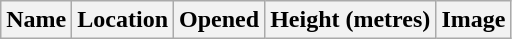<table class="wikitable">
<tr>
<th>Name</th>
<th>Location</th>
<th>Opened</th>
<th>Height (metres)</th>
<th>Image<br>






























</th>
</tr>
</table>
